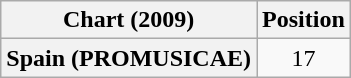<table class="wikitable plainrowheaders" style="text-align:center">
<tr>
<th>Chart (2009)</th>
<th>Position</th>
</tr>
<tr>
<th scope="row">Spain (PROMUSICAE)</th>
<td>17</td>
</tr>
</table>
